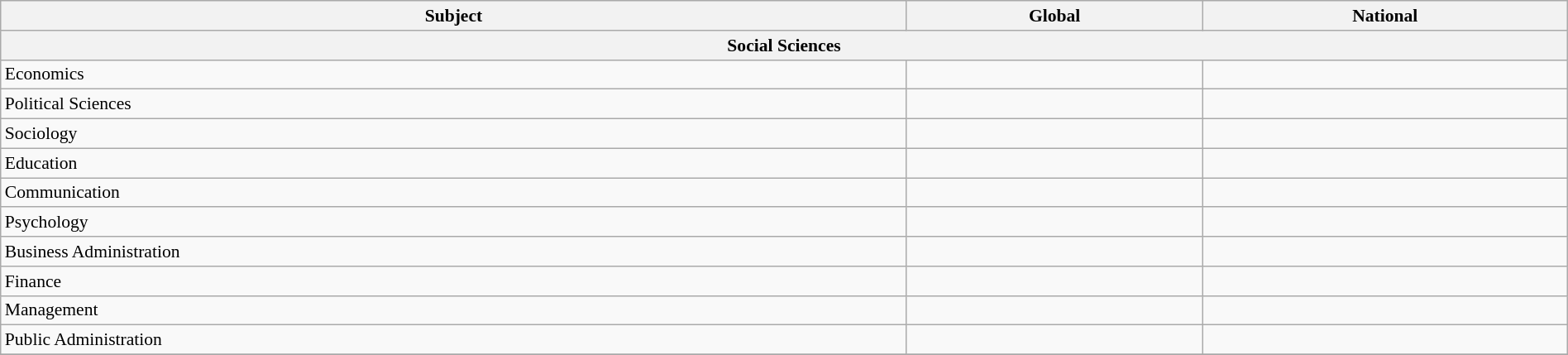<table class="wikitable sortable" style="width: 100%; font-size: 90%">
<tr>
<th>Subject</th>
<th>Global</th>
<th>National</th>
</tr>
<tr>
<th colspan="3">Social Sciences</th>
</tr>
<tr>
<td>Economics</td>
<td data-sort-value="76–100"></td>
<td data-sort-value="2–3"></td>
</tr>
<tr>
<td>Political Sciences</td>
<td data-sort-value="37"></td>
<td data-sort-value="1"></td>
</tr>
<tr>
<td>Sociology</td>
<td data-sort-value="76–100"></td>
<td data-sort-value="3"></td>
</tr>
<tr>
<td>Education</td>
<td data-sort-value="201–300"></td>
<td data-sort-value="8–15"></td>
</tr>
<tr>
<td>Communication</td>
<td data-sort-value="38"></td>
<td data-sort-value="3"></td>
</tr>
<tr>
<td>Psychology</td>
<td data-sort-value="151–200"></td>
<td data-sort-value="12–17"></td>
</tr>
<tr>
<td>Business Administration</td>
<td data-sort-value="101–150"></td>
<td data-sort-value="1–2"></td>
</tr>
<tr>
<td>Finance</td>
<td data-sort-value="51–75"></td>
<td data-sort-value="1"></td>
</tr>
<tr>
<td>Management</td>
<td data-sort-value="201–300"></td>
<td data-sort-value="4–8"></td>
</tr>
<tr>
<td>Public Administration</td>
<td data-sort-value="151–200"></td>
<td data-sort-value="8–10"></td>
</tr>
<tr>
</tr>
</table>
